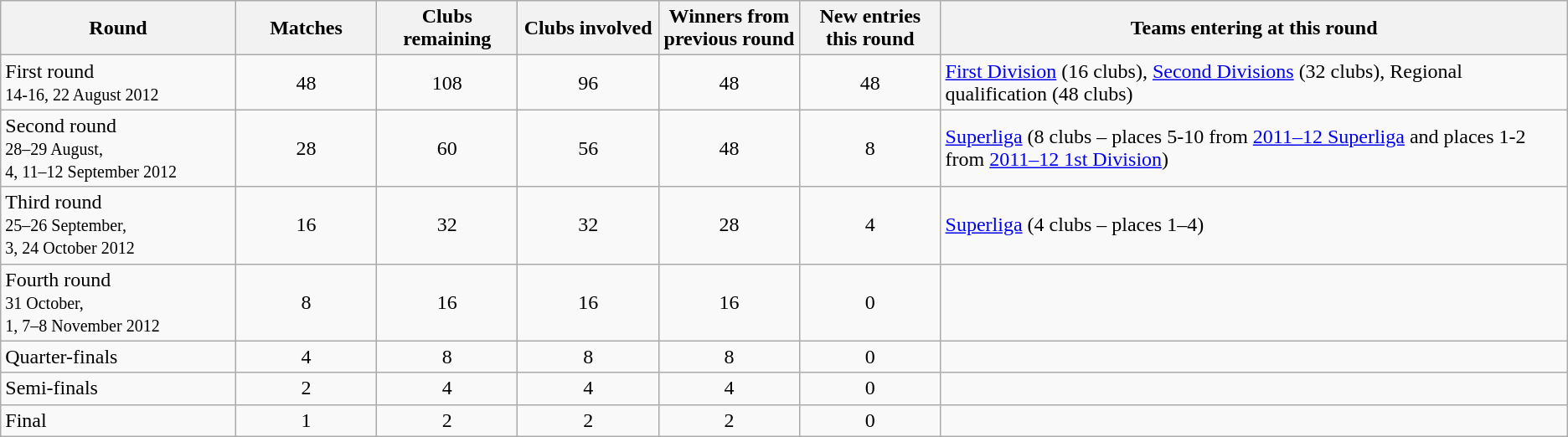<table class="wikitable" style="text-align:center;">
<tr>
<th style="width:15%;">Round</th>
<th style="width:9%;">Matches</th>
<th style="width:9%;">Clubs remaining</th>
<th style="width:9%;">Clubs involved</th>
<th style="width:9%;">Winners from previous round</th>
<th style="widt9h:9%;">New entries this round</th>
<th style="width:40%;">Teams entering at this round</th>
</tr>
<tr>
<td style="text-align:left;">First round<br><small>14-16, 22 August 2012</small></td>
<td>48</td>
<td>108</td>
<td>96</td>
<td>48</td>
<td>48</td>
<td style="text-align:left;"><a href='#'>First Division</a> (16 clubs), <a href='#'>Second Divisions</a> (32 clubs), Regional qualification (48 clubs)</td>
</tr>
<tr>
<td style="text-align:left;">Second round<br><small>28–29 August,<br>4, 11–12 September 2012</small></td>
<td>28</td>
<td>60</td>
<td>56</td>
<td>48</td>
<td>8</td>
<td style="text-align:left;"><a href='#'>Superliga</a> (8 clubs – places 5-10 from <a href='#'>2011–12 Superliga</a> and places 1-2 from <a href='#'>2011–12 1st Division</a>)</td>
</tr>
<tr>
<td style="text-align:left;">Third round<br><small>25–26 September,<br>3, 24 October 2012</small></td>
<td>16</td>
<td>32</td>
<td>32</td>
<td>28</td>
<td>4</td>
<td style="text-align:left;"><a href='#'>Superliga</a> (4 clubs – places 1–4)</td>
</tr>
<tr>
<td style="text-align:left;">Fourth round<br><small>31 October,<br>1, 7–8 November 2012</small></td>
<td>8</td>
<td>16</td>
<td>16</td>
<td>16</td>
<td>0</td>
<td></td>
</tr>
<tr>
<td style="text-align:left;">Quarter-finals<br><small></small></td>
<td>4</td>
<td>8</td>
<td>8</td>
<td>8</td>
<td>0</td>
<td></td>
</tr>
<tr>
<td style="text-align:left;">Semi-finals<br><small></small></td>
<td>2</td>
<td>4</td>
<td>4</td>
<td>4</td>
<td>0</td>
<td></td>
</tr>
<tr>
<td style="text-align:left;">Final<br><small></small></td>
<td>1</td>
<td>2</td>
<td>2</td>
<td>2</td>
<td>0</td>
<td></td>
</tr>
</table>
